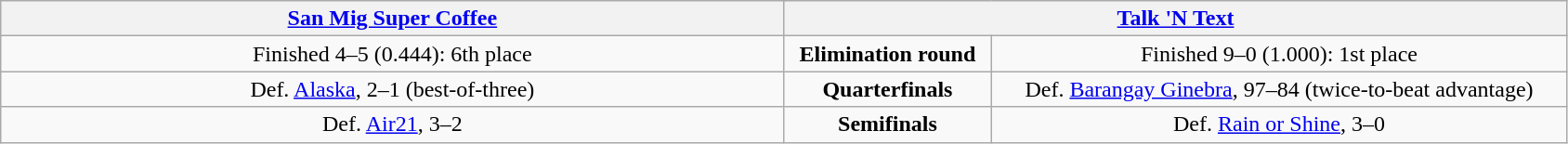<table class=wikitable style="text-align:center">
<tr>
<th colspan=2 width=45%><a href='#'>San Mig Super Coffee</a></th>
<th colspan=2 width=45%><a href='#'>Talk 'N Text</a></th>
</tr>
<tr>
<td>Finished 4–5 (0.444): 6th place</td>
<td colspan=2><strong>Elimination round</strong></td>
<td>Finished 9–0 (1.000): 1st place</td>
</tr>
<tr>
<td>Def. <a href='#'>Alaska</a>, 2–1 (best-of-three)</td>
<td colspan=2><strong>Quarterfinals</strong></td>
<td>Def. <a href='#'>Barangay Ginebra</a>, 97–84 (twice-to-beat advantage)</td>
</tr>
<tr>
<td>Def. <a href='#'>Air21</a>, 3–2</td>
<td colspan=2><strong>Semifinals</strong></td>
<td>Def. <a href='#'>Rain or Shine</a>, 3–0</td>
</tr>
</table>
